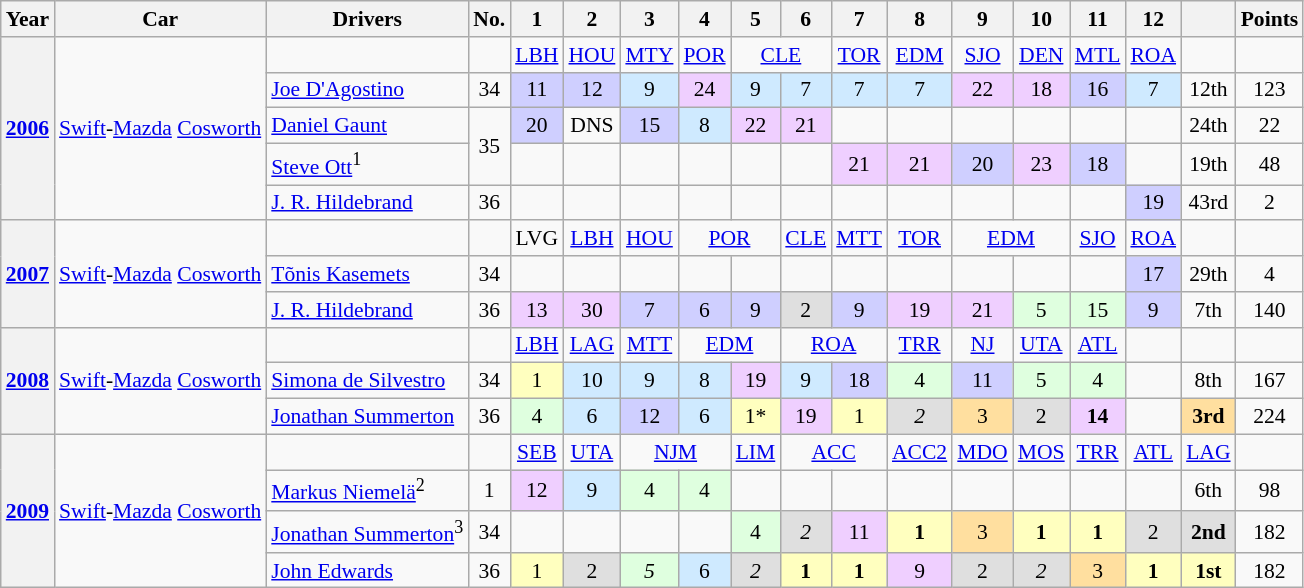<table class="wikitable" style="text-align:center; font-size:90%">
<tr>
<th>Year</th>
<th>Car</th>
<th>Drivers</th>
<th>No.</th>
<th>1</th>
<th>2</th>
<th>3</th>
<th>4</th>
<th>5</th>
<th>6</th>
<th>7</th>
<th>8</th>
<th>9</th>
<th>10</th>
<th>11</th>
<th>12</th>
<th></th>
<th>Points</th>
</tr>
<tr>
<th rowspan=5><a href='#'>2006</a></th>
<td rowspan=5><a href='#'>Swift</a>-<a href='#'>Mazda</a> <a href='#'>Cosworth</a></td>
<td></td>
<td></td>
<td><a href='#'>LBH</a></td>
<td><a href='#'>HOU</a></td>
<td><a href='#'>MTY</a></td>
<td><a href='#'>POR</a></td>
<td colspan=2><a href='#'>CLE</a></td>
<td><a href='#'>TOR</a></td>
<td><a href='#'>EDM</a></td>
<td><a href='#'>SJO</a></td>
<td><a href='#'>DEN</a></td>
<td><a href='#'>MTL</a></td>
<td><a href='#'>ROA</a></td>
<td></td>
<td></td>
</tr>
<tr>
<td align="left"> <a href='#'>Joe D'Agostino</a></td>
<td>34</td>
<td style="background:#CFCFFF;">11</td>
<td style="background:#CFCFFF;">12</td>
<td style="background:#CFEAFF;">9</td>
<td style="background:#EFCFFF;">24</td>
<td style="background:#CFEAFF;">9</td>
<td style="background:#CFEAFF;">7</td>
<td style="background:#CFEAFF;">7</td>
<td style="background:#CFEAFF;">7</td>
<td style="background:#EFCFFF;">22</td>
<td style="background:#EFCFFF;">18</td>
<td style="background:#CFCFFF;">16</td>
<td style="background:#CFEAFF;">7</td>
<td>12th</td>
<td>123</td>
</tr>
<tr>
<td align="left"> <a href='#'>Daniel Gaunt</a></td>
<td rowspan=2>35</td>
<td style="background:#CFCFFF;">20</td>
<td>DNS</td>
<td style="background:#CFCFFF;">15</td>
<td style="background:#CFEAFF;">8</td>
<td style="background:#EFCFFF;">22</td>
<td style="background:#EFCFFF;">21</td>
<td></td>
<td></td>
<td></td>
<td></td>
<td></td>
<td></td>
<td>24th</td>
<td>22</td>
</tr>
<tr>
<td align="left"> <a href='#'>Steve Ott</a><sup>1</sup></td>
<td></td>
<td></td>
<td></td>
<td></td>
<td></td>
<td></td>
<td style="background:#EFCFFF;">21</td>
<td style="background:#EFCFFF;">21</td>
<td style="background:#CFCFFF;">20</td>
<td style="background:#EFCFFF;">23</td>
<td style="background:#CFCFFF;">18</td>
<td></td>
<td>19th</td>
<td>48</td>
</tr>
<tr>
<td align="left"> <a href='#'>J. R. Hildebrand</a></td>
<td>36</td>
<td></td>
<td></td>
<td></td>
<td></td>
<td></td>
<td></td>
<td></td>
<td></td>
<td></td>
<td></td>
<td></td>
<td style="background:#CFCFFF;">19</td>
<td>43rd</td>
<td>2</td>
</tr>
<tr>
<th rowspan="3"><a href='#'>2007</a></th>
<td rowspan="3"><a href='#'>Swift</a>-<a href='#'>Mazda</a> <a href='#'>Cosworth</a></td>
<td></td>
<td></td>
<td>LVG</td>
<td><a href='#'>LBH</a></td>
<td><a href='#'>HOU</a></td>
<td colspan=2><a href='#'>POR</a></td>
<td><a href='#'>CLE</a></td>
<td><a href='#'>MTT</a></td>
<td><a href='#'>TOR</a></td>
<td colspan=2><a href='#'>EDM</a></td>
<td><a href='#'>SJO</a></td>
<td><a href='#'>ROA</a></td>
<td></td>
<td></td>
</tr>
<tr>
<td align="left"> <a href='#'>Tõnis Kasemets</a></td>
<td>34</td>
<td></td>
<td></td>
<td></td>
<td></td>
<td></td>
<td></td>
<td></td>
<td></td>
<td></td>
<td></td>
<td></td>
<td style="background:#CFCFFF;">17</td>
<td>29th</td>
<td>4</td>
</tr>
<tr>
<td align="left"> <a href='#'>J. R. Hildebrand</a></td>
<td>36</td>
<td style="background:#efcfff;">13</td>
<td style="background:#efcfff;">30</td>
<td style="background:#cfcfff;">7</td>
<td style="background:#cfcfff;">6</td>
<td style="background:#cfcfff;">9</td>
<td style="background:#dfdfdf;">2</td>
<td style="background:#cfcfff;">9</td>
<td style="background:#efcfff;">19</td>
<td style="background:#efcfff;">21</td>
<td style="background:#dfffdf;">5</td>
<td style="background:#dfffdf;">15</td>
<td style="background:#cfcfff;">9</td>
<td>7th</td>
<td>140</td>
</tr>
<tr>
<th rowspan="3"><a href='#'>2008</a></th>
<td rowspan="3"><a href='#'>Swift</a>-<a href='#'>Mazda</a> <a href='#'>Cosworth</a></td>
<td></td>
<td></td>
<td><a href='#'>LBH</a></td>
<td><a href='#'>LAG</a></td>
<td><a href='#'>MTT</a></td>
<td colspan=2><a href='#'>EDM</a></td>
<td colspan=2><a href='#'>ROA</a></td>
<td><a href='#'>TRR</a></td>
<td><a href='#'>NJ</a></td>
<td><a href='#'>UTA</a></td>
<td><a href='#'>ATL</a></td>
<td></td>
<td></td>
<td></td>
</tr>
<tr>
<td align="left"> <a href='#'>Simona de Silvestro</a></td>
<td>34</td>
<td style="background:#ffffbf;">1</td>
<td style="background:#cfeaff;">10</td>
<td style="background:#cfeaff;">9</td>
<td style="background:#cfeaff;">8</td>
<td style="background:#efcfff;">19</td>
<td style="background:#cfeaff;">9</td>
<td style="background:#cfcfff;">18</td>
<td style="background:#dfffdf;">4</td>
<td style="background:#cfcfff;">11</td>
<td style="background:#dfffdf;">5</td>
<td style="background:#dfffdf;">4</td>
<td></td>
<td>8th</td>
<td>167</td>
</tr>
<tr>
<td align="left"> <a href='#'>Jonathan Summerton</a></td>
<td>36</td>
<td style="background:#dfffdf;">4</td>
<td style="background:#cfeaff;">6</td>
<td style="background:#cfcfff;">12</td>
<td style="background:#cfeaff;">6</td>
<td style="background:#ffffbf;">1*</td>
<td style="background:#efcfff;">19</td>
<td style="background:#ffffbf;">1</td>
<td style="background:#dfdfdf;"><em>2</em></td>
<td style="background:#ffdf9f;">3</td>
<td style="background:#dfdfdf;">2</td>
<td style="background:#efcfff;"><strong>14</strong></td>
<td></td>
<td style="background:#ffdf9f;"><strong>3rd</strong></td>
<td>224</td>
</tr>
<tr>
<th rowspan="4"><a href='#'>2009</a></th>
<td rowspan="4"><a href='#'>Swift</a>-<a href='#'>Mazda</a> <a href='#'>Cosworth</a></td>
<td></td>
<td></td>
<td><a href='#'>SEB</a></td>
<td><a href='#'>UTA</a></td>
<td colspan=2><a href='#'>NJM</a></td>
<td><a href='#'>LIM</a></td>
<td colspan=2><a href='#'>ACC</a></td>
<td><a href='#'>ACC2</a></td>
<td><a href='#'>MDO</a></td>
<td><a href='#'>MOS</a></td>
<td><a href='#'>TRR</a></td>
<td><a href='#'>ATL</a></td>
<td><a href='#'>LAG</a></td>
<td></td>
</tr>
<tr>
<td align="left"> <a href='#'>Markus Niemelä</a><sup>2</sup></td>
<td>1</td>
<td style="background:#EFCFFF;">12</td>
<td style="background:#CFEAFF;">9</td>
<td style="background:#DFFFDF;">4</td>
<td style="background:#DFFFDF;">4</td>
<td></td>
<td></td>
<td></td>
<td></td>
<td></td>
<td></td>
<td></td>
<td></td>
<td>6th</td>
<td>98</td>
</tr>
<tr>
<td align="left"> <a href='#'>Jonathan Summerton</a><sup>3</sup></td>
<td>34</td>
<td></td>
<td></td>
<td></td>
<td></td>
<td style="background:#DFFFDF;">4</td>
<td style="background:#DFDFDF;"><em>2</em></td>
<td style="background:#EFCFFF;">11</td>
<td style="background:#FFFFBF;"><strong>1</strong></td>
<td style="background:#FFDF9F;">3</td>
<td style="background:#FFFFBF;"><strong>1</strong></td>
<td style="background:#FFFFBF;"><strong>1</strong></td>
<td style="background:#DFDFDF;">2</td>
<td style="background:#DFDFDF;"><strong>2nd</strong></td>
<td>182</td>
</tr>
<tr>
<td align="left"> <a href='#'>John Edwards</a></td>
<td>36</td>
<td style="background:#FFFFBF;">1</td>
<td style="background:#DFDFDF;">2</td>
<td style="background:#DFFFDF;"><em>5</em></td>
<td style="background:#CFEAFF;">6</td>
<td style="background:#DFDFDF;"><em>2</em></td>
<td style="background:#FFFFBF;"><strong>1</strong></td>
<td style="background:#FFFFBF;"><strong>1</strong></td>
<td style="background:#EFCFFF;">9</td>
<td style="background:#DFDFDF;">2</td>
<td style="background:#DFDFDF;"><em>2</em></td>
<td style="background:#FFDF9F;">3</td>
<td style="background:#FFFFBF;"><strong>1</strong></td>
<td style="background:#FFFFBF;"><strong>1st</strong></td>
<td>182</td>
</tr>
</table>
